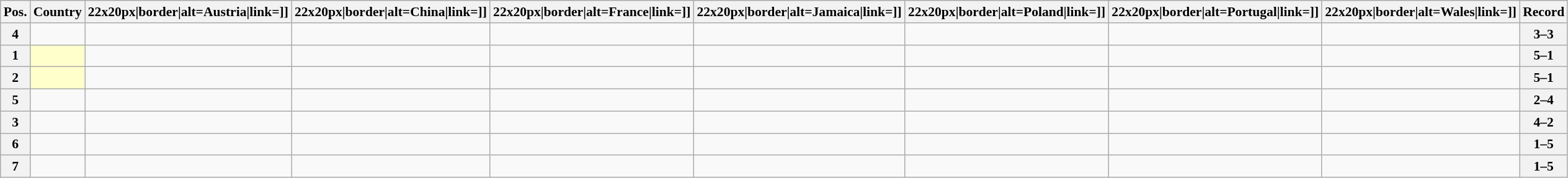<table class="wikitable sortable nowrap" style="text-align:center; font-size:0.9em;">
<tr>
<th>Pos.</th>
<th>Country</th>
<th [[Image:>22x20px|border|alt=Austria|link=]]</th>
<th [[Image:>22x20px|border|alt=China|link=]]</th>
<th [[Image:>22x20px|border|alt=France|link=]]</th>
<th [[Image:>22x20px|border|alt=Jamaica|link=]]</th>
<th [[Image:>22x20px|border|alt=Poland|link=]]</th>
<th [[Image:>22x20px|border|alt=Portugal|link=]]</th>
<th [[Image:>22x20px|border|alt=Wales|link=]]</th>
<th>Record</th>
</tr>
<tr>
<th>4</th>
<td style="text-align:left;"></td>
<td></td>
<td></td>
<td></td>
<td></td>
<td></td>
<td></td>
<td></td>
<th>3–3</th>
</tr>
<tr>
<th>1</th>
<td style="text-align:left; background:#ffffcc;"></td>
<td></td>
<td></td>
<td></td>
<td></td>
<td></td>
<td></td>
<td></td>
<th>5–1</th>
</tr>
<tr>
<th>2</th>
<td style="text-align:left; background:#ffffcc;"></td>
<td></td>
<td></td>
<td></td>
<td></td>
<td></td>
<td></td>
<td></td>
<th>5–1</th>
</tr>
<tr>
<th>5</th>
<td style="text-align:left;"></td>
<td></td>
<td></td>
<td></td>
<td></td>
<td></td>
<td></td>
<td></td>
<th>2–4</th>
</tr>
<tr>
<th>3</th>
<td style="text-align:left;"></td>
<td></td>
<td></td>
<td></td>
<td></td>
<td></td>
<td></td>
<td></td>
<th>4–2</th>
</tr>
<tr>
<th>6</th>
<td style="text-align:left;"></td>
<td></td>
<td></td>
<td></td>
<td></td>
<td></td>
<td></td>
<td></td>
<th>1–5</th>
</tr>
<tr>
<th>7</th>
<td style="text-align:left;"></td>
<td></td>
<td></td>
<td></td>
<td></td>
<td></td>
<td></td>
<td></td>
<th>1–5</th>
</tr>
</table>
